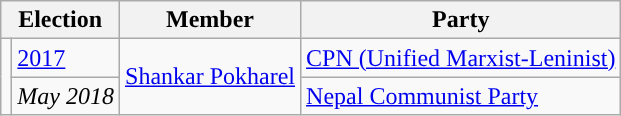<table class="wikitable">
<tr>
<th colspan="2">Election</th>
<th>Member</th>
<th>Party</th>
</tr>
<tr>
<td rowspan="2" style="background-color:"></td>
<td><a href='#'>2017</a></td>
<td rowspan="2"><a href='#'>Shankar Pokharel</a></td>
<td><a href='#'>CPN (Unified Marxist-Leninist)</a></td>
</tr>
<tr>
<td><em>May 2018</em></td>
<td><a href='#'>Nepal Communist Party</a></td>
</tr>
</table>
